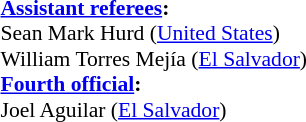<table width=50% style="font-size: 90%">
<tr>
<td><br><strong><a href='#'>Assistant referees</a>:</strong>
<br>Sean Mark Hurd (<a href='#'>United States</a>)
<br>William Torres Mejía (<a href='#'>El Salvador</a>)
<br><strong><a href='#'>Fourth official</a>:</strong>
<br>Joel Aguilar (<a href='#'>El Salvador</a>)</td>
</tr>
</table>
